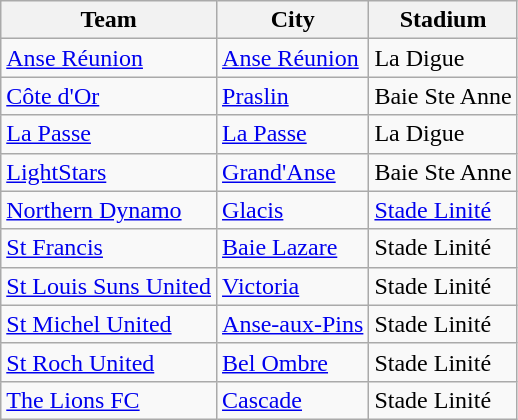<table class="wikitable">
<tr>
<th>Team</th>
<th>City</th>
<th>Stadium</th>
</tr>
<tr>
<td><a href='#'>Anse Réunion</a></td>
<td><a href='#'>Anse Réunion</a></td>
<td>La Digue</td>
</tr>
<tr>
<td><a href='#'>Côte d'Or</a></td>
<td><a href='#'>Praslin</a></td>
<td>Baie Ste Anne</td>
</tr>
<tr>
<td><a href='#'>La Passe</a></td>
<td><a href='#'>La Passe</a></td>
<td>La Digue</td>
</tr>
<tr>
<td><a href='#'>LightStars</a></td>
<td><a href='#'>Grand'Anse</a></td>
<td>Baie Ste Anne</td>
</tr>
<tr>
<td><a href='#'>Northern Dynamo</a></td>
<td><a href='#'>Glacis</a></td>
<td><a href='#'>Stade Linité</a></td>
</tr>
<tr>
<td><a href='#'>St Francis</a></td>
<td><a href='#'>Baie Lazare</a></td>
<td>Stade Linité</td>
</tr>
<tr>
<td><a href='#'>St Louis Suns United</a></td>
<td><a href='#'>Victoria</a></td>
<td>Stade Linité</td>
</tr>
<tr>
<td><a href='#'>St Michel United</a></td>
<td><a href='#'>Anse-aux-Pins</a></td>
<td>Stade Linité</td>
</tr>
<tr>
<td><a href='#'>St Roch United</a></td>
<td><a href='#'>Bel Ombre</a></td>
<td>Stade Linité</td>
</tr>
<tr>
<td><a href='#'>The Lions FC</a></td>
<td><a href='#'>Cascade</a></td>
<td>Stade Linité</td>
</tr>
</table>
